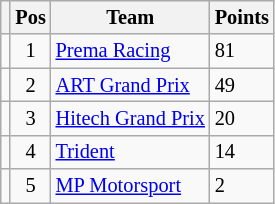<table class="wikitable" style="font-size: 85%;">
<tr>
<th></th>
<th>Pos</th>
<th>Team</th>
<th>Points</th>
</tr>
<tr>
<td align="left"></td>
<td align="center">1</td>
<td> <a href='#'>Prema Racing</a></td>
<td>81</td>
</tr>
<tr>
<td align="left"></td>
<td align="center">2</td>
<td> <a href='#'>ART Grand Prix</a></td>
<td>49</td>
</tr>
<tr>
<td align="left"></td>
<td align="center">3</td>
<td> <a href='#'>Hitech Grand Prix</a></td>
<td>20</td>
</tr>
<tr>
<td align="left"></td>
<td align="center">4</td>
<td> <a href='#'>Trident</a></td>
<td>14</td>
</tr>
<tr>
<td align="left"></td>
<td align="center">5</td>
<td> <a href='#'>MP Motorsport</a></td>
<td>2</td>
</tr>
</table>
